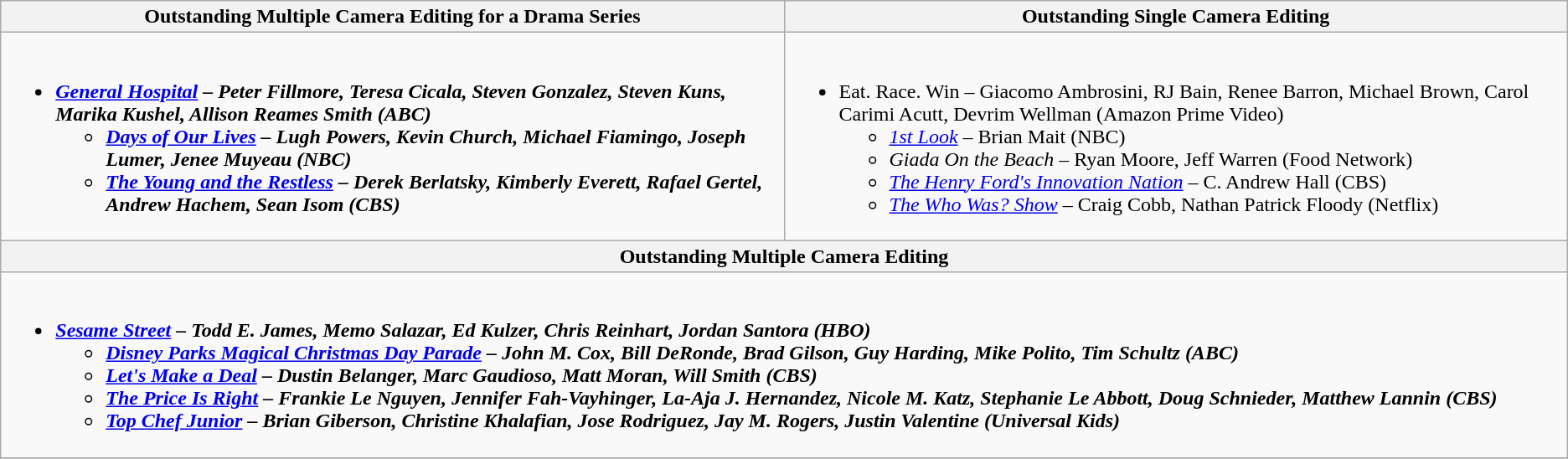<table class=wikitable>
<tr>
<th style="width:50%">Outstanding Multiple Camera Editing for a Drama Series</th>
<th style="width:50%">Outstanding Single Camera Editing</th>
</tr>
<tr>
<td valign="top"><br><ul><li><strong><em><a href='#'>General Hospital</a><em> – Peter Fillmore, Teresa Cicala, Steven Gonzalez, Steven Kuns, Marika Kushel, Allison Reames Smith (ABC)<strong><ul><li></em><a href='#'>Days of Our Lives</a><em> – Lugh Powers, Kevin Church, Michael Fiamingo, Joseph Lumer, Jenee Muyeau (NBC)</li><li></em><a href='#'>The Young and the Restless</a><em> – Derek Berlatsky, Kimberly Everett, Rafael Gertel, Andrew Hachem, Sean Isom (CBS)</li></ul></li></ul></td>
<td valign="top"><br><ul><li></em></strong>Eat. Race. Win</em> – Giacomo Ambrosini, RJ Bain, Renee Barron, Michael Brown, Carol Carimi Acutt, Devrim Wellman (Amazon Prime Video)</strong><ul><li><em><a href='#'>1st Look</a></em> – Brian Mait (NBC)</li><li><em>Giada On the Beach</em> – Ryan Moore, Jeff Warren (Food Network)</li><li><em><a href='#'>The Henry Ford's Innovation Nation</a></em> – C. Andrew Hall (CBS)</li><li><em><a href='#'>The Who Was? Show</a></em> – Craig Cobb, Nathan Patrick Floody (Netflix)</li></ul></li></ul></td>
</tr>
<tr>
<th colspan="2" style="width:50%">Outstanding Multiple Camera Editing</th>
</tr>
<tr>
<td colspan="2" valign="top"><br><ul><li><strong><em><a href='#'>Sesame Street</a><em> – Todd E. James, Memo Salazar, Ed Kulzer, Chris Reinhart, Jordan Santora (HBO)<strong><ul><li></em><a href='#'>Disney Parks Magical Christmas Day Parade</a><em> – John M. Cox, Bill DeRonde, Brad Gilson, Guy Harding, Mike Polito, Tim Schultz (ABC)</li><li></em><a href='#'>Let's Make a Deal</a><em> – Dustin Belanger, Marc Gaudioso, Matt Moran, Will Smith (CBS)</li><li></em><a href='#'>The Price Is Right</a><em> – Frankie Le Nguyen, Jennifer Fah-Vayhinger, La-Aja J. Hernandez, Nicole M. Katz, Stephanie Le Abbott, Doug Schnieder, Matthew Lannin (CBS)</li><li></em><a href='#'>Top Chef Junior</a><em> – Brian Giberson, Christine Khalafian, Jose Rodriguez, Jay M. Rogers, Justin Valentine (Universal Kids)</li></ul></li></ul></td>
</tr>
<tr>
</tr>
</table>
